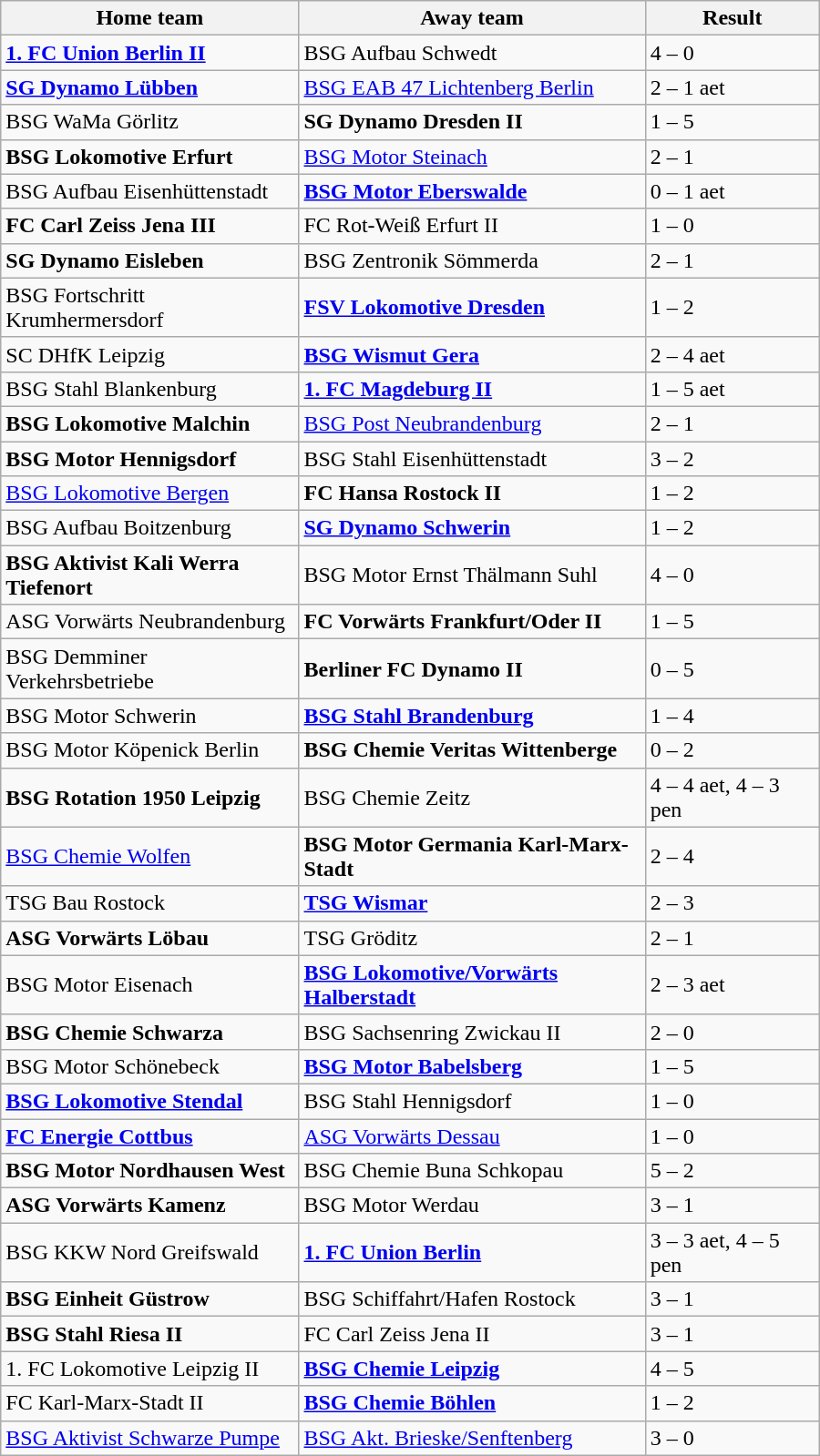<table class="wikitable" style="width:600px">
<tr>
<th>Home team</th>
<th>Away team</th>
<th style="width:120px;">Result</th>
</tr>
<tr>
<td><strong><a href='#'>1. FC Union Berlin II</a></strong></td>
<td>BSG Aufbau Schwedt</td>
<td>4  – 0</td>
</tr>
<tr>
<td><strong><a href='#'>SG Dynamo Lübben</a></strong></td>
<td><a href='#'>BSG EAB 47 Lichtenberg Berlin</a></td>
<td>2  – 1 aet</td>
</tr>
<tr>
<td>BSG WaMa Görlitz</td>
<td><strong>SG Dynamo Dresden II</strong></td>
<td>1  – 5</td>
</tr>
<tr>
<td><strong>BSG Lokomotive Erfurt</strong></td>
<td><a href='#'>BSG Motor Steinach</a></td>
<td>2  – 1</td>
</tr>
<tr>
<td>BSG Aufbau Eisenhüttenstadt</td>
<td><strong><a href='#'>BSG Motor Eberswalde</a></strong></td>
<td>0  – 1 aet</td>
</tr>
<tr>
<td><strong>FC Carl Zeiss Jena III</strong></td>
<td>FC Rot-Weiß Erfurt II</td>
<td>1  – 0</td>
</tr>
<tr>
<td><strong>SG Dynamo Eisleben</strong></td>
<td>BSG Zentronik Sömmerda</td>
<td>2  – 1</td>
</tr>
<tr>
<td>BSG Fortschritt Krumhermersdorf</td>
<td><strong><a href='#'>FSV Lokomotive Dresden</a></strong></td>
<td>1  – 2</td>
</tr>
<tr>
<td>SC DHfK Leipzig</td>
<td><strong><a href='#'>BSG Wismut Gera</a></strong></td>
<td>2  – 4 aet</td>
</tr>
<tr>
<td>BSG Stahl Blankenburg</td>
<td><strong><a href='#'>1. FC Magdeburg II</a></strong></td>
<td>1  – 5 aet</td>
</tr>
<tr>
<td><strong>BSG Lokomotive Malchin</strong></td>
<td><a href='#'>BSG Post Neubrandenburg</a></td>
<td>2  – 1</td>
</tr>
<tr>
<td><strong>BSG Motor Hennigsdorf</strong></td>
<td>BSG Stahl Eisenhüttenstadt</td>
<td>3  – 2</td>
</tr>
<tr>
<td><a href='#'>BSG Lokomotive Bergen</a></td>
<td><strong>FC Hansa Rostock II</strong></td>
<td>1  – 2</td>
</tr>
<tr>
<td>BSG Aufbau Boitzenburg</td>
<td><strong><a href='#'>SG Dynamo Schwerin</a></strong></td>
<td>1  – 2</td>
</tr>
<tr>
<td><strong>BSG Aktivist Kali Werra Tiefenort</strong></td>
<td>BSG Motor Ernst Thälmann Suhl</td>
<td>4  – 0</td>
</tr>
<tr>
<td>ASG Vorwärts Neubrandenburg</td>
<td><strong>FC Vorwärts Frankfurt/Oder II</strong></td>
<td>1  – 5</td>
</tr>
<tr>
<td>BSG Demminer Verkehrsbetriebe</td>
<td><strong>Berliner FC Dynamo II</strong></td>
<td>0  – 5</td>
</tr>
<tr>
<td>BSG Motor Schwerin</td>
<td><strong><a href='#'>BSG Stahl Brandenburg</a></strong></td>
<td>1  – 4</td>
</tr>
<tr>
<td>BSG Motor Köpenick Berlin</td>
<td><strong>BSG Chemie Veritas Wittenberge</strong></td>
<td>0  – 2</td>
</tr>
<tr>
<td><strong>BSG Rotation 1950 Leipzig</strong></td>
<td>BSG Chemie Zeitz</td>
<td>4  – 4 aet, 4 – 3 pen</td>
</tr>
<tr>
<td><a href='#'>BSG Chemie Wolfen</a></td>
<td><strong>BSG Motor Germania Karl-Marx-Stadt</strong></td>
<td>2  – 4</td>
</tr>
<tr>
<td>TSG Bau Rostock</td>
<td><strong><a href='#'>TSG Wismar</a></strong></td>
<td>2  – 3</td>
</tr>
<tr>
<td><strong>ASG Vorwärts Löbau</strong></td>
<td>TSG Gröditz</td>
<td>2  – 1</td>
</tr>
<tr>
<td>BSG Motor Eisenach</td>
<td><strong><a href='#'>BSG Lokomotive/Vorwärts Halberstadt</a></strong></td>
<td>2  – 3 aet</td>
</tr>
<tr>
<td><strong>BSG Chemie Schwarza</strong></td>
<td>BSG Sachsenring Zwickau II</td>
<td>2  – 0</td>
</tr>
<tr>
<td>BSG Motor Schönebeck</td>
<td><strong><a href='#'>BSG Motor Babelsberg</a></strong></td>
<td>1  – 5</td>
</tr>
<tr>
<td><strong><a href='#'>BSG Lokomotive Stendal</a></strong></td>
<td>BSG Stahl Hennigsdorf</td>
<td>1  – 0</td>
</tr>
<tr>
<td><strong><a href='#'>FC Energie Cottbus</a></strong></td>
<td><a href='#'>ASG Vorwärts Dessau</a></td>
<td>1  – 0</td>
</tr>
<tr>
<td><strong>BSG Motor Nordhausen West</strong></td>
<td>BSG Chemie Buna Schkopau</td>
<td>5  – 2</td>
</tr>
<tr>
<td><strong>ASG Vorwärts Kamenz</strong></td>
<td>BSG Motor Werdau</td>
<td>3  – 1</td>
</tr>
<tr>
<td>BSG KKW Nord Greifswald</td>
<td><strong><a href='#'>1. FC Union Berlin</a></strong></td>
<td>3  – 3 aet, 4 – 5 pen</td>
</tr>
<tr>
<td><strong>BSG Einheit Güstrow</strong></td>
<td>BSG Schiffahrt/Hafen Rostock</td>
<td>3  – 1</td>
</tr>
<tr>
<td><strong>BSG Stahl Riesa II</strong></td>
<td>FC Carl Zeiss Jena II</td>
<td>3  – 1</td>
</tr>
<tr>
<td>1. FC Lokomotive Leipzig II</td>
<td><strong><a href='#'>BSG Chemie Leipzig</a></strong></td>
<td>4  – 5</td>
</tr>
<tr>
<td>FC Karl-Marx-Stadt II</td>
<td><strong><a href='#'>BSG Chemie Böhlen</a></strong></td>
<td>1  – 2</td>
</tr>
<tr>
<td><a href='#'>BSG Aktivist Schwarze Pumpe</a></td>
<td><a href='#'>BSG Akt. Brieske/Senftenberg</a></td>
<td>3  – 0</td>
</tr>
</table>
